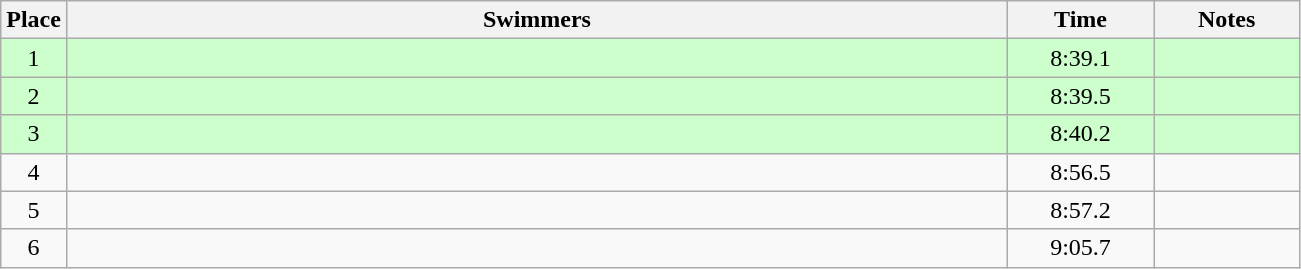<table class=wikitable style="text-align:center">
<tr>
<th>Place</th>
<th width=620>Swimmers</th>
<th width=90>Time</th>
<th width=90>Notes</th>
</tr>
<tr bgcolor=ccffcc>
<td>1</td>
<td align=left></td>
<td>8:39.1</td>
<td></td>
</tr>
<tr bgcolor=ccffcc>
<td>2</td>
<td align=left></td>
<td>8:39.5</td>
<td></td>
</tr>
<tr bgcolor=ccffcc>
<td>3</td>
<td align=left></td>
<td>8:40.2</td>
<td></td>
</tr>
<tr>
<td>4</td>
<td align=left></td>
<td>8:56.5</td>
<td></td>
</tr>
<tr>
<td>5</td>
<td align=left></td>
<td>8:57.2</td>
<td></td>
</tr>
<tr>
<td>6</td>
<td align=left></td>
<td>9:05.7</td>
<td></td>
</tr>
</table>
